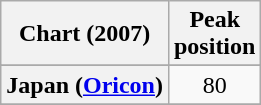<table class="wikitable sortable plainrowheaders" style="text-align:center">
<tr>
<th scope="col">Chart (2007)</th>
<th scope="col">Peak<br>position</th>
</tr>
<tr>
</tr>
<tr>
</tr>
<tr>
<th scope="row">Japan (<a href='#'>Oricon</a>)</th>
<td>80</td>
</tr>
<tr>
</tr>
</table>
